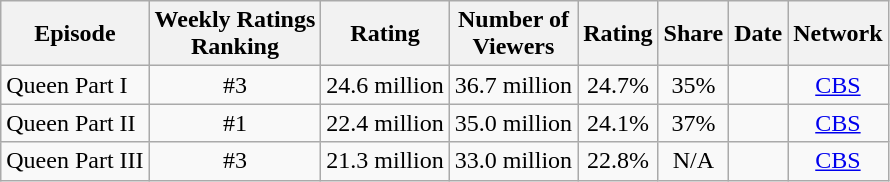<table class="sortable wikitable">
<tr>
<th>Episode</th>
<th>Weekly Ratings<br>Ranking</th>
<th>Rating</th>
<th>Number of<br>Viewers</th>
<th>Rating</th>
<th>Share</th>
<th>Date</th>
<th>Network</th>
</tr>
<tr>
<td>Queen Part I</td>
<td style="text-align:center;">#3</td>
<td style="text-align:center;">24.6 million</td>
<td style="text-align:center;">36.7 million</td>
<td style="text-align:center;">24.7%</td>
<td style="text-align:center;">35%</td>
<td></td>
<td style="text-align:center;"><a href='#'>CBS</a></td>
</tr>
<tr>
<td>Queen Part II</td>
<td style="text-align:center;">#1</td>
<td style="text-align:center;">22.4 million</td>
<td style="text-align:center;">35.0 million</td>
<td style="text-align:center;">24.1%</td>
<td style="text-align:center;">37%</td>
<td></td>
<td style="text-align:center;"><a href='#'>CBS</a></td>
</tr>
<tr>
<td>Queen Part III</td>
<td style="text-align:center;">#3</td>
<td style="text-align:center;">21.3 million</td>
<td style="text-align:center;">33.0 million</td>
<td style="text-align:center;">22.8%</td>
<td style="text-align:center;">N/A</td>
<td></td>
<td style="text-align:center;"><a href='#'>CBS</a></td>
</tr>
</table>
